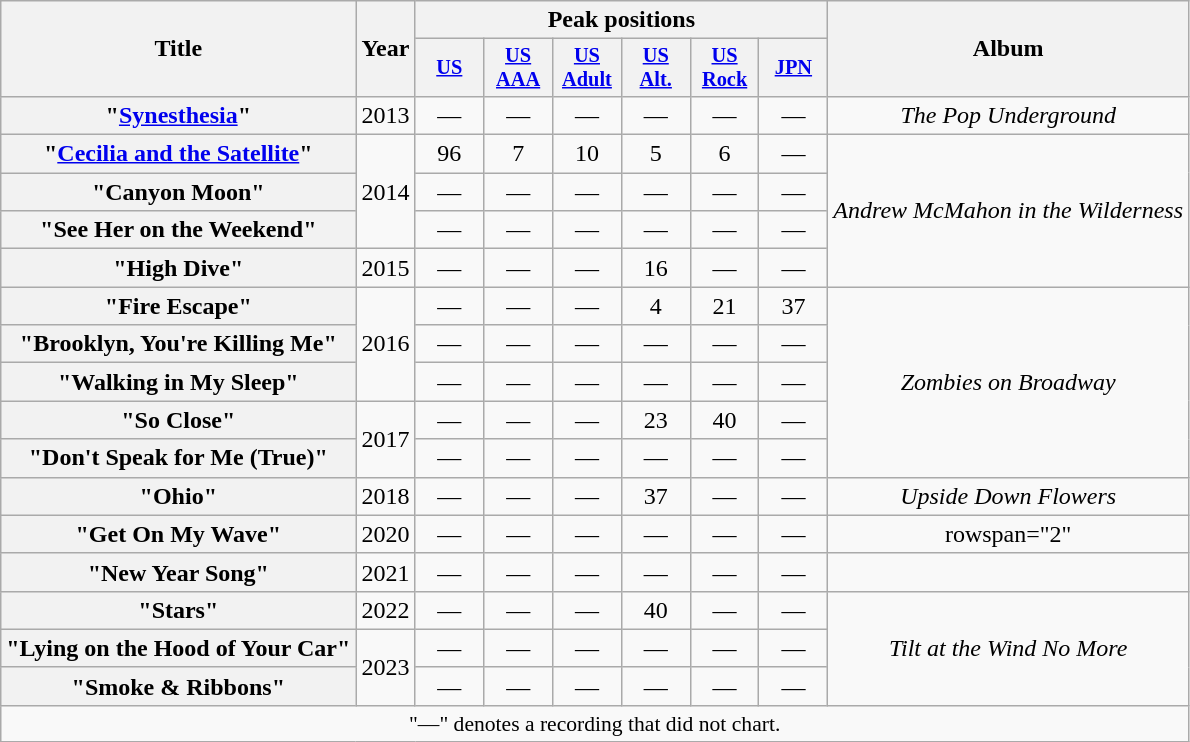<table class="wikitable plainrowheaders" style="text-align:center;">
<tr>
<th scope="col" rowspan="2">Title</th>
<th scope="col" rowspan="2">Year</th>
<th scope="col" colspan="6">Peak positions</th>
<th scope="col" rowspan="2">Album</th>
</tr>
<tr>
<th scope="col" style="width:2.9em;font-size:85%;"><a href='#'>US</a><br></th>
<th scope="col" style="width:2.9em;font-size:85%;"><a href='#'>US<br>AAA</a><br></th>
<th scope="col" style="width:2.9em;font-size:85%;"><a href='#'>US<br>Adult</a><br></th>
<th scope="col" style="width:2.9em;font-size:85%;"><a href='#'>US<br>Alt.</a><br></th>
<th scope="col" style="width:2.9em;font-size:85%;"><a href='#'>US<br>Rock</a><br></th>
<th scope="col" style="width:2.9em;font-size:85%;"><a href='#'>JPN</a><br></th>
</tr>
<tr>
<th scope="row">"<a href='#'>Synesthesia</a>"</th>
<td>2013</td>
<td>—</td>
<td>—</td>
<td>—</td>
<td>—</td>
<td>—</td>
<td>—</td>
<td><em>The Pop Underground</em></td>
</tr>
<tr>
<th scope="row">"<a href='#'>Cecilia and the Satellite</a>"</th>
<td rowspan="3">2014</td>
<td>96</td>
<td>7</td>
<td>10</td>
<td>5</td>
<td>6</td>
<td>—</td>
<td rowspan="4"><em>Andrew McMahon in the Wilderness</em></td>
</tr>
<tr>
<th scope="row">"Canyon Moon"</th>
<td>—</td>
<td>—</td>
<td>—</td>
<td>—</td>
<td>—</td>
<td>—</td>
</tr>
<tr>
<th scope="row">"See Her on the Weekend"</th>
<td>—</td>
<td>—</td>
<td>—</td>
<td>—</td>
<td>—</td>
<td>—</td>
</tr>
<tr>
<th scope="row">"High Dive"</th>
<td>2015</td>
<td>—</td>
<td>—</td>
<td>—</td>
<td>16</td>
<td>—</td>
<td>—</td>
</tr>
<tr>
<th scope="row">"Fire Escape"</th>
<td rowspan="3">2016</td>
<td>—</td>
<td>—</td>
<td>—</td>
<td>4</td>
<td>21</td>
<td>37</td>
<td rowspan="5"><em>Zombies on Broadway</em></td>
</tr>
<tr>
<th scope="row">"Brooklyn, You're Killing Me"</th>
<td>—</td>
<td>—</td>
<td>—</td>
<td>—</td>
<td>—</td>
<td>—</td>
</tr>
<tr>
<th scope="row">"Walking in My Sleep"</th>
<td>—</td>
<td>—</td>
<td>—</td>
<td>—</td>
<td>—</td>
<td>—</td>
</tr>
<tr>
<th scope="row">"So Close"</th>
<td rowspan="2">2017</td>
<td>—</td>
<td>—</td>
<td>—</td>
<td>23</td>
<td>40</td>
<td>—</td>
</tr>
<tr>
<th scope="row">"Don't Speak for Me (True)"</th>
<td>—</td>
<td>—</td>
<td>—</td>
<td>—</td>
<td>—</td>
<td>—</td>
</tr>
<tr>
<th scope="row">"Ohio"</th>
<td>2018</td>
<td>—</td>
<td>—</td>
<td>—</td>
<td>37</td>
<td>—</td>
<td>—</td>
<td><em>Upside Down Flowers</em></td>
</tr>
<tr>
<th scope="row">"Get On My Wave"</th>
<td>2020</td>
<td>—</td>
<td>—</td>
<td>—</td>
<td>—</td>
<td>—</td>
<td>—</td>
<td>rowspan="2" </td>
</tr>
<tr>
<th scope="row">"New Year Song"</th>
<td>2021</td>
<td>—</td>
<td>—</td>
<td>—</td>
<td>—</td>
<td>—</td>
<td>—</td>
</tr>
<tr>
<th scope="row">"Stars"</th>
<td>2022</td>
<td>—</td>
<td>—</td>
<td>—</td>
<td>40</td>
<td>—</td>
<td>—</td>
<td rowspan="3"><em>Tilt at the Wind No More</em></td>
</tr>
<tr>
<th scope="row">"Lying on the Hood of Your Car"</th>
<td rowspan="2">2023</td>
<td>—</td>
<td>—</td>
<td>—</td>
<td>—</td>
<td>—</td>
<td>—</td>
</tr>
<tr>
<th scope="row">"Smoke & Ribbons"</th>
<td>—</td>
<td>—</td>
<td>—</td>
<td>—</td>
<td>—</td>
<td>—</td>
</tr>
<tr>
<td colspan="15" style="font-size:90%">"—" denotes a recording that did not chart.</td>
</tr>
</table>
